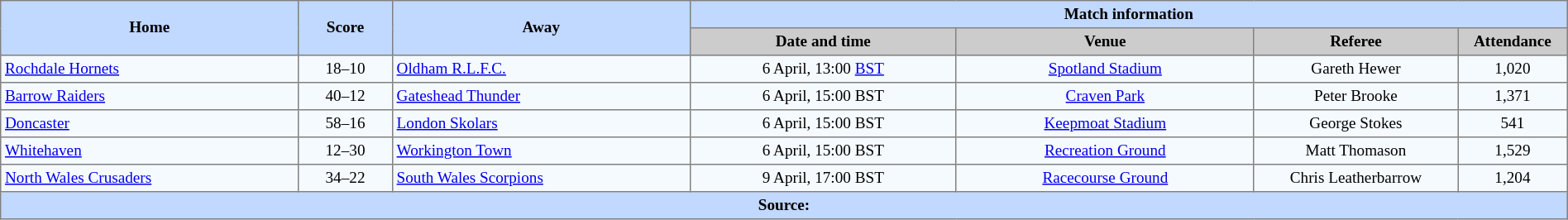<table border=1 style="border-collapse:collapse; font-size:80%; text-align:center;" cellpadding=3 cellspacing=0 width=100%>
<tr bgcolor=#C1D8FF>
<th rowspan=2 width=19%>Home</th>
<th rowspan=2 width=6%>Score</th>
<th rowspan=2 width=19%>Away</th>
<th colspan=6>Match information</th>
</tr>
<tr bgcolor=#CCCCCC>
<th width=17%>Date and time</th>
<th width=19%>Venue</th>
<th width=13%>Referee</th>
<th width=7%>Attendance</th>
</tr>
<tr bgcolor=#F5FAFF>
<td align=left> <a href='#'>Rochdale Hornets</a></td>
<td>18–10</td>
<td align=left> <a href='#'>Oldham R.L.F.C.</a></td>
<td>6 April, 13:00 <a href='#'>BST</a></td>
<td><a href='#'>Spotland Stadium</a></td>
<td>Gareth Hewer</td>
<td>1,020</td>
</tr>
<tr bgcolor=#F5FAFF>
<td align=left> <a href='#'>Barrow Raiders</a></td>
<td>40–12</td>
<td align=left> <a href='#'>Gateshead Thunder</a></td>
<td>6 April, 15:00 BST</td>
<td><a href='#'>Craven Park</a></td>
<td>Peter Brooke</td>
<td>1,371</td>
</tr>
<tr bgcolor=#F5FAFF>
<td align=left> <a href='#'>Doncaster</a></td>
<td>58–16</td>
<td align=left> <a href='#'>London Skolars</a></td>
<td>6 April, 15:00 BST</td>
<td><a href='#'>Keepmoat Stadium</a></td>
<td>George Stokes</td>
<td>541</td>
</tr>
<tr bgcolor=#F5FAFF>
<td align=left> <a href='#'>Whitehaven</a></td>
<td>12–30</td>
<td align=left> <a href='#'>Workington Town</a></td>
<td>6 April, 15:00 BST</td>
<td><a href='#'>Recreation Ground</a></td>
<td>Matt Thomason</td>
<td>1,529</td>
</tr>
<tr bgcolor=#F5FAFF>
<td align=left> <a href='#'>North Wales Crusaders</a></td>
<td>34–22</td>
<td align=left> <a href='#'>South Wales Scorpions</a></td>
<td>9 April, 17:00 BST</td>
<td><a href='#'>Racecourse Ground</a></td>
<td>Chris Leatherbarrow</td>
<td>1,204</td>
</tr>
<tr bgcolor=#C1D8FF>
<th colspan=12>Source:</th>
</tr>
</table>
